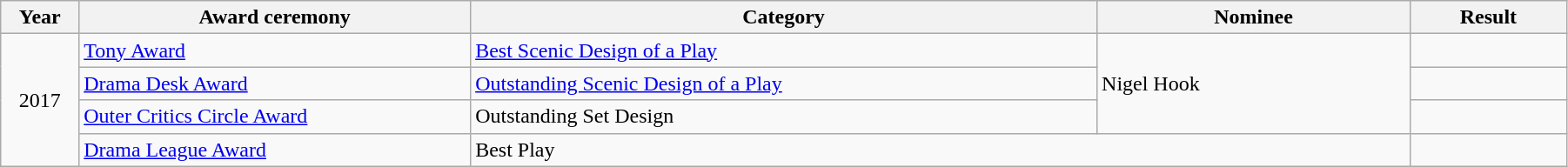<table class="wikitable" width="95%">
<tr>
<th width="5%">Year</th>
<th width="25%">Award ceremony</th>
<th width="40%">Category</th>
<th width="20%">Nominee</th>
<th width="10%">Result</th>
</tr>
<tr>
<td rowspan="4" align="center">2017</td>
<td><a href='#'>Tony Award</a></td>
<td><a href='#'>Best Scenic Design of a Play</a></td>
<td rowspan="3">Nigel Hook</td>
<td></td>
</tr>
<tr>
<td><a href='#'>Drama Desk Award</a></td>
<td><a href='#'>Outstanding Scenic Design of a Play</a></td>
<td></td>
</tr>
<tr>
<td><a href='#'>Outer Critics Circle Award</a></td>
<td>Outstanding Set Design</td>
<td></td>
</tr>
<tr>
<td><a href='#'>Drama League Award</a></td>
<td colspan="2">Best Play</td>
<td></td>
</tr>
</table>
